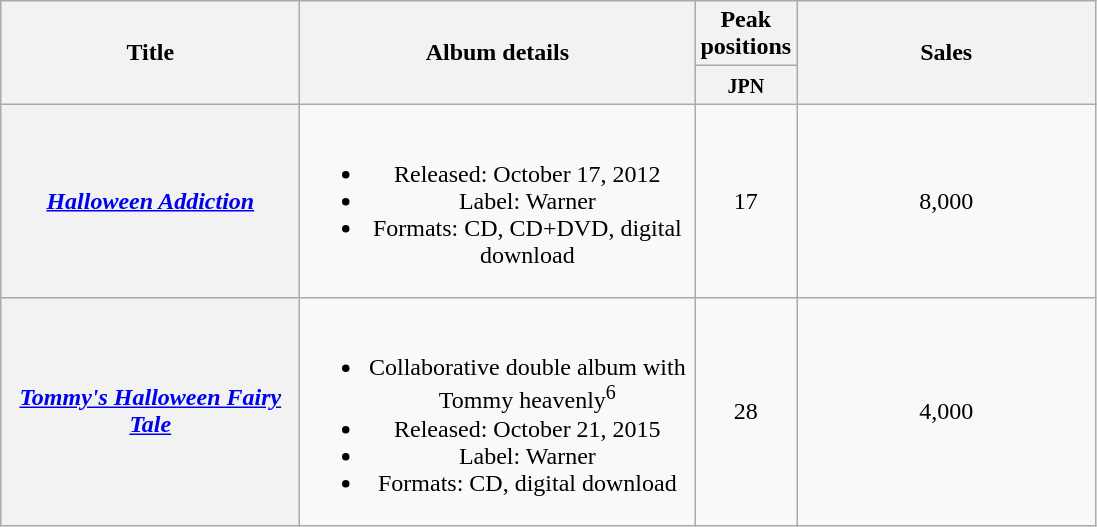<table class="wikitable plainrowheaders" style="text-align:center;">
<tr>
<th style="width:12em;" rowspan="2">Title</th>
<th style="width:16em;" rowspan="2">Album details</th>
<th colspan="1">Peak positions</th>
<th style="width:12em;" rowspan="2">Sales</th>
</tr>
<tr>
<th style="width:2.5em;"><small>JPN</small><br></th>
</tr>
<tr>
<th scope="row"><em><a href='#'>Halloween Addiction</a></em></th>
<td><br><ul><li>Released: October 17, 2012</li><li>Label: Warner</li><li>Formats: CD, CD+DVD, digital download</li></ul></td>
<td>17</td>
<td>8,000</td>
</tr>
<tr>
<th scope="row"><em><a href='#'>Tommy's Halloween Fairy Tale</a></em></th>
<td><br><ul><li>Collaborative double album with Tommy heavenly<sup>6</sup></li><li>Released: October 21, 2015</li><li>Label: Warner</li><li>Formats: CD, digital download</li></ul></td>
<td>28</td>
<td>4,000</td>
</tr>
</table>
